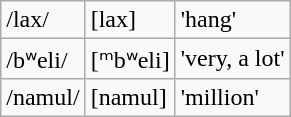<table class="wikitable">
<tr>
<td>/lax/</td>
<td>[lax]</td>
<td>'hang'</td>
</tr>
<tr>
<td>/bʷeli/</td>
<td>[ᵐbʷeli]</td>
<td>'very, a lot'</td>
</tr>
<tr>
<td>/namul/</td>
<td>[namul]</td>
<td>'million'</td>
</tr>
</table>
